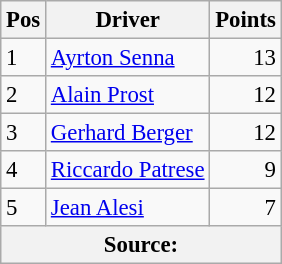<table class="wikitable" style="font-size: 95%;">
<tr>
<th>Pos</th>
<th>Driver</th>
<th>Points</th>
</tr>
<tr>
<td>1</td>
<td> <a href='#'>Ayrton Senna</a></td>
<td align="right">13</td>
</tr>
<tr>
<td>2</td>
<td> <a href='#'>Alain Prost</a></td>
<td align="right">12</td>
</tr>
<tr>
<td>3</td>
<td> <a href='#'>Gerhard Berger</a></td>
<td align="right">12</td>
</tr>
<tr>
<td>4</td>
<td> <a href='#'>Riccardo Patrese</a></td>
<td align="right">9</td>
</tr>
<tr>
<td>5</td>
<td> <a href='#'>Jean Alesi</a></td>
<td align="right">7</td>
</tr>
<tr>
<th colspan=4>Source: </th>
</tr>
</table>
